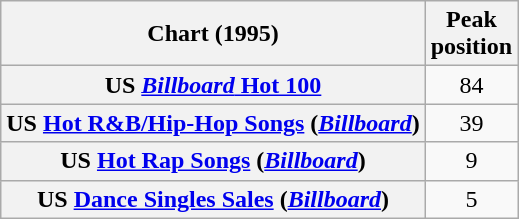<table class="wikitable sortable plainrowheaders" style="text-align:center">
<tr>
<th scope="col">Chart (1995)</th>
<th scope="col">Peak<br> position</th>
</tr>
<tr>
<th scope="row">US <a href='#'><em>Billboard</em> Hot 100</a></th>
<td>84</td>
</tr>
<tr>
<th scope="row">US <a href='#'>Hot R&B/Hip-Hop Songs</a> (<em><a href='#'>Billboard</a></em>)</th>
<td>39</td>
</tr>
<tr>
<th scope="row">US <a href='#'>Hot Rap Songs</a> (<em><a href='#'>Billboard</a></em>)</th>
<td>9</td>
</tr>
<tr>
<th scope="row">US <a href='#'>Dance Singles Sales</a> (<em><a href='#'>Billboard</a></em>)</th>
<td>5</td>
</tr>
</table>
